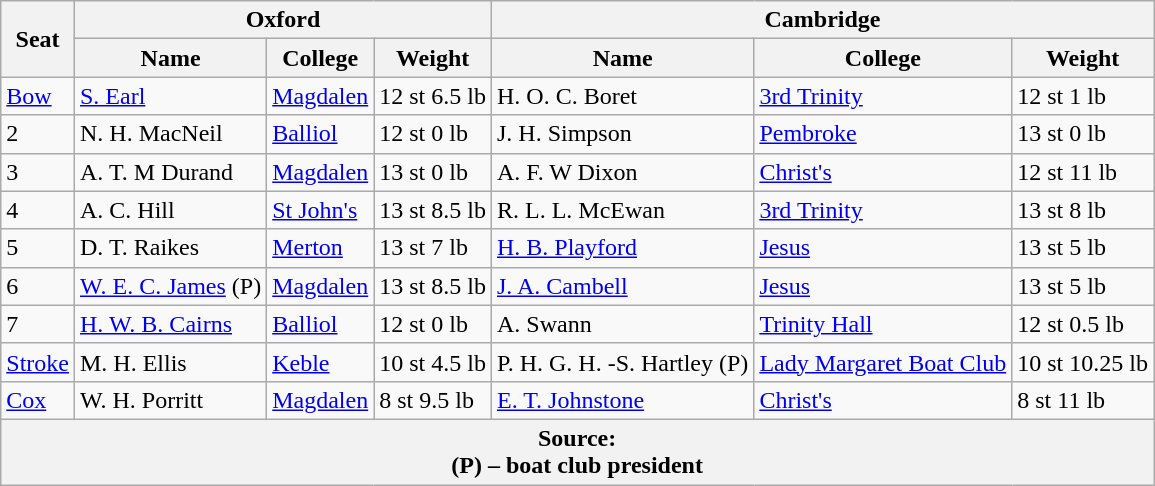<table class=wikitable>
<tr>
<th rowspan="2">Seat</th>
<th colspan="3">Oxford <br> </th>
<th colspan="3">Cambridge <br> </th>
</tr>
<tr>
<th>Name</th>
<th>College</th>
<th>Weight</th>
<th>Name</th>
<th>College</th>
<th>Weight</th>
</tr>
<tr>
<td><a href='#'>Bow</a></td>
<td><a href='#'>S. Earl</a></td>
<td><a href='#'>Magdalen</a></td>
<td>12 st 6.5 lb</td>
<td>H. O. C. Boret</td>
<td><a href='#'>3rd Trinity</a></td>
<td>12 st 1 lb</td>
</tr>
<tr>
<td>2</td>
<td>N. H. MacNeil</td>
<td><a href='#'>Balliol</a></td>
<td>12 st 0 lb</td>
<td>J. H. Simpson</td>
<td><a href='#'>Pembroke</a></td>
<td>13 st 0 lb</td>
</tr>
<tr>
<td>3</td>
<td>A. T. M Durand</td>
<td><a href='#'>Magdalen</a></td>
<td>13 st 0 lb</td>
<td>A. F. W Dixon</td>
<td><a href='#'>Christ's</a></td>
<td>12 st 11 lb</td>
</tr>
<tr>
<td>4</td>
<td>A. C. Hill</td>
<td><a href='#'>St John's</a></td>
<td>13 st 8.5 lb</td>
<td>R. L. L. McEwan</td>
<td><a href='#'>3rd Trinity</a></td>
<td>13 st 8 lb</td>
</tr>
<tr>
<td>5</td>
<td>D. T. Raikes</td>
<td><a href='#'>Merton</a></td>
<td>13 st 7 lb</td>
<td><a href='#'>H. B. Playford</a></td>
<td><a href='#'>Jesus</a></td>
<td>13 st 5 lb</td>
</tr>
<tr>
<td>6</td>
<td><a href='#'>W. E. C. James</a> (P)</td>
<td><a href='#'>Magdalen</a></td>
<td>13 st 8.5 lb</td>
<td><a href='#'>J. A. Cambell</a></td>
<td><a href='#'>Jesus</a></td>
<td>13 st 5 lb</td>
</tr>
<tr>
<td>7</td>
<td><a href='#'>H. W. B. Cairns</a></td>
<td><a href='#'>Balliol</a></td>
<td>12 st 0 lb</td>
<td>A. Swann</td>
<td><a href='#'>Trinity Hall</a></td>
<td>12 st 0.5 lb</td>
</tr>
<tr>
<td><a href='#'>Stroke</a></td>
<td>M. H. Ellis</td>
<td><a href='#'>Keble</a></td>
<td>10 st 4.5 lb</td>
<td>P. H. G. H. -S. Hartley (P)</td>
<td><a href='#'>Lady Margaret Boat Club</a></td>
<td>10 st 10.25 lb</td>
</tr>
<tr>
<td><a href='#'>Cox</a></td>
<td>W. H. Porritt</td>
<td><a href='#'>Magdalen</a></td>
<td>8 st 9.5 lb</td>
<td><a href='#'>E. T. Johnstone</a></td>
<td><a href='#'>Christ's</a></td>
<td>8 st 11 lb</td>
</tr>
<tr>
<th colspan="7">Source:<br>(P) – boat club president</th>
</tr>
</table>
